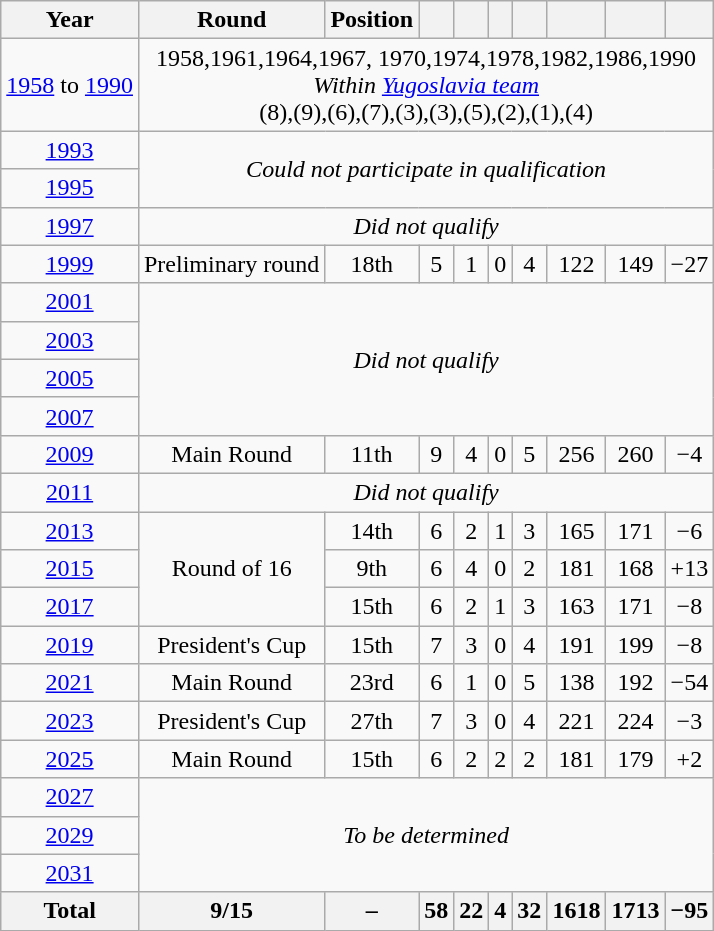<table class="wikitable" style="text-align: center;">
<tr>
<th>Year</th>
<th>Round</th>
<th>Position</th>
<th></th>
<th></th>
<th></th>
<th></th>
<th></th>
<th></th>
<th></th>
</tr>
<tr>
<td> <a href='#'>1958</a> to  <a href='#'>1990</a></td>
<td colspan="9">1958,1961,1964,1967, 1970,1974,1978,1982,1986,1990<br> <em>Within <a href='#'>Yugoslavia team</a></em><br> (8),(9),(6),(7),(3),(3),(5),(2),(1),(4)</td>
</tr>
<tr>
<td> <a href='#'>1993</a></td>
<td colspan="9" rowspan="2"><em>Could not participate in qualification</em></td>
</tr>
<tr>
<td> <a href='#'>1995</a></td>
</tr>
<tr>
<td> <a href='#'>1997</a></td>
<td colspan="9"><em>Did not qualify</em></td>
</tr>
<tr>
<td> <a href='#'>1999</a></td>
<td>Preliminary round</td>
<td>18th</td>
<td>5</td>
<td>1</td>
<td>0</td>
<td>4</td>
<td>122</td>
<td>149</td>
<td>−27</td>
</tr>
<tr>
<td> <a href='#'>2001</a></td>
<td colspan="9" rowspan="4"><em>Did not qualify</em></td>
</tr>
<tr>
<td> <a href='#'>2003</a></td>
</tr>
<tr>
<td> <a href='#'>2005</a></td>
</tr>
<tr>
<td> <a href='#'>2007</a></td>
</tr>
<tr>
<td> <a href='#'>2009</a></td>
<td>Main Round</td>
<td>11th</td>
<td>9</td>
<td>4</td>
<td>0</td>
<td>5</td>
<td>256</td>
<td>260</td>
<td>−4</td>
</tr>
<tr>
<td> <a href='#'>2011</a></td>
<td colspan="9"><em>Did not qualify</em></td>
</tr>
<tr>
<td> <a href='#'>2013</a></td>
<td rowspan=3>Round of 16</td>
<td>14th</td>
<td>6</td>
<td>2</td>
<td>1</td>
<td>3</td>
<td>165</td>
<td>171</td>
<td>−6</td>
</tr>
<tr>
<td> <a href='#'>2015</a></td>
<td>9th</td>
<td>6</td>
<td>4</td>
<td>0</td>
<td>2</td>
<td>181</td>
<td>168</td>
<td>+13</td>
</tr>
<tr>
<td> <a href='#'>2017</a></td>
<td>15th</td>
<td>6</td>
<td>2</td>
<td>1</td>
<td>3</td>
<td>163</td>
<td>171</td>
<td>−8</td>
</tr>
<tr>
<td> <a href='#'>2019</a></td>
<td>President's Cup</td>
<td>15th</td>
<td>7</td>
<td>3</td>
<td>0</td>
<td>4</td>
<td>191</td>
<td>199</td>
<td>−8</td>
</tr>
<tr>
<td> <a href='#'>2021</a></td>
<td>Main Round</td>
<td>23rd</td>
<td>6</td>
<td>1</td>
<td>0</td>
<td>5</td>
<td>138</td>
<td>192</td>
<td>−54</td>
</tr>
<tr>
<td> <a href='#'>2023</a></td>
<td>President's Cup</td>
<td>27th</td>
<td>7</td>
<td>3</td>
<td>0</td>
<td>4</td>
<td>221</td>
<td>224</td>
<td>−3</td>
</tr>
<tr>
<td> <a href='#'>2025</a></td>
<td>Main Round</td>
<td>15th</td>
<td>6</td>
<td>2</td>
<td>2</td>
<td>2</td>
<td>181</td>
<td>179</td>
<td>+2</td>
</tr>
<tr>
<td> <a href='#'>2027</a></td>
<td colspan="9" rowspan="3"><em>To be determined</em></td>
</tr>
<tr>
<td> <a href='#'>2029</a></td>
</tr>
<tr>
<td> <a href='#'>2031</a></td>
</tr>
<tr>
<th>Total</th>
<th>9/15</th>
<th>–</th>
<th>58</th>
<th>22</th>
<th>4</th>
<th>32</th>
<th>1618</th>
<th>1713</th>
<th>−95</th>
</tr>
</table>
